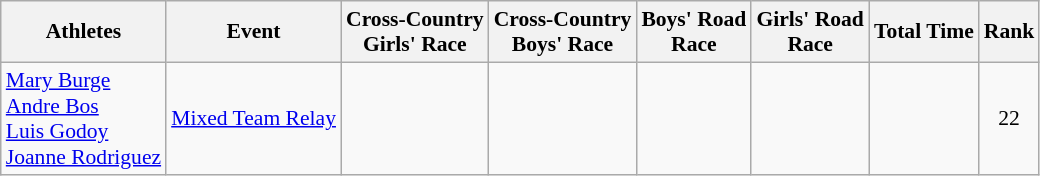<table class="wikitable" style="font-size:90%;">
<tr>
<th>Athletes</th>
<th>Event</th>
<th>Cross-Country<br>Girls' Race</th>
<th>Cross-Country<br>Boys' Race</th>
<th>Boys' Road<br>Race</th>
<th>Girls' Road<br>Race</th>
<th>Total Time</th>
<th>Rank</th>
</tr>
<tr align=center>
<td align=left><a href='#'>Mary Burge</a><br><a href='#'>Andre Bos</a><br><a href='#'>Luis Godoy</a><br><a href='#'>Joanne Rodriguez</a></td>
<td align=left><a href='#'>Mixed Team Relay</a></td>
<td></td>
<td></td>
<td></td>
<td></td>
<td></td>
<td>22</td>
</tr>
</table>
